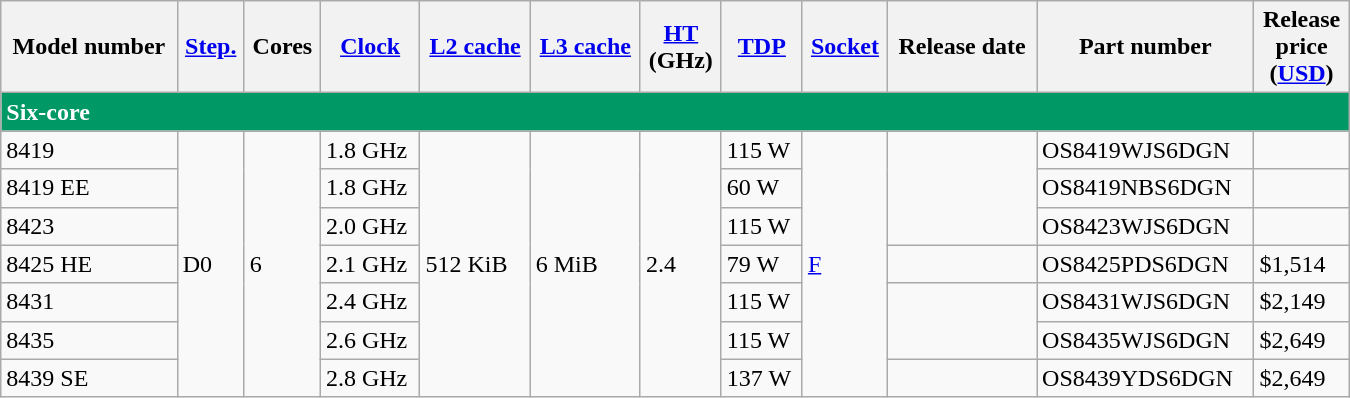<table style="width:900px; px;" class="wikitable">
<tr>
<th>Model number</th>
<th><a href='#'>Step.</a></th>
<th>Cores</th>
<th><a href='#'>Clock</a></th>
<th><a href='#'>L2 cache</a></th>
<th><a href='#'>L3 cache</a></th>
<th><a href='#'>HT</a><br>(GHz)</th>
<th><a href='#'>TDP</a></th>
<th><a href='#'>Socket</a></th>
<th>Release date</th>
<th>Part number</th>
<th>Release<br>price<br>(<a href='#'>USD</a>)</th>
</tr>
<tr>
<td colspan="12" style="text-align:left; background:#096; color:white;"><strong>Six-core</strong></td>
</tr>
<tr>
<td>8419</td>
<td rowspan="7">D0</td>
<td rowspan="7">6</td>
<td>1.8 GHz</td>
<td rowspan="7">512 KiB<br></td>
<td rowspan="7">6 MiB</td>
<td rowspan="7">2.4</td>
<td>115 W</td>
<td rowspan="7"><a href='#'>F</a><br></td>
<td rowspan="3"></td>
<td>OS8419WJS6DGN</td>
<td></td>
</tr>
<tr>
<td>8419 EE</td>
<td>1.8 GHz</td>
<td>60 W</td>
<td>OS8419NBS6DGN</td>
<td></td>
</tr>
<tr>
<td>8423</td>
<td>2.0 GHz</td>
<td>115 W</td>
<td>OS8423WJS6DGN</td>
<td></td>
</tr>
<tr>
<td>8425 HE</td>
<td>2.1 GHz</td>
<td>79 W</td>
<td></td>
<td>OS8425PDS6DGN</td>
<td>$1,514</td>
</tr>
<tr>
<td>8431</td>
<td>2.4 GHz</td>
<td>115 W</td>
<td rowspan="2"></td>
<td>OS8431WJS6DGN</td>
<td>$2,149</td>
</tr>
<tr>
<td>8435</td>
<td>2.6 GHz</td>
<td>115 W</td>
<td>OS8435WJS6DGN</td>
<td>$2,649</td>
</tr>
<tr>
<td>8439 SE</td>
<td>2.8 GHz</td>
<td>137 W</td>
<td></td>
<td>OS8439YDS6DGN</td>
<td>$2,649</td>
</tr>
</table>
